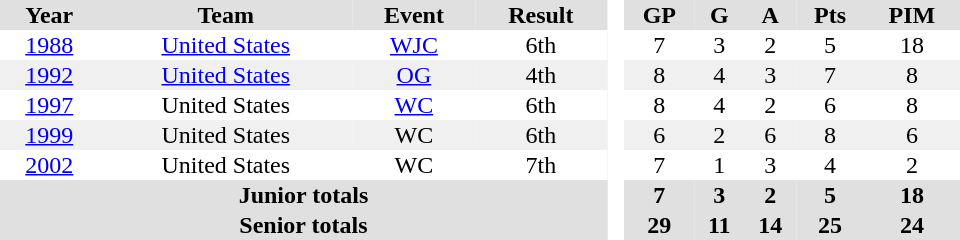<table border="0" cellpadding="1" cellspacing="0" style="text-align:center; width:40em">
<tr ALIGN="center" bgcolor="#e0e0e0">
<th>Year</th>
<th>Team</th>
<th>Event</th>
<th>Result</th>
<th rowspan="99" bgcolor="#ffffff"> </th>
<th>GP</th>
<th>G</th>
<th>A</th>
<th>Pts</th>
<th>PIM</th>
</tr>
<tr>
<td><a href='#'>1988</a></td>
<td><a href='#'>United States</a></td>
<td><a href='#'>WJC</a></td>
<td>6th</td>
<td>7</td>
<td>3</td>
<td>2</td>
<td>5</td>
<td>18</td>
</tr>
<tr bgcolor="#f0f0f0">
<td><a href='#'>1992</a></td>
<td><a href='#'>United States</a></td>
<td><a href='#'>OG</a></td>
<td>4th</td>
<td>8</td>
<td>4</td>
<td>3</td>
<td>7</td>
<td>8</td>
</tr>
<tr>
<td><a href='#'>1997</a></td>
<td>United States</td>
<td><a href='#'>WC</a></td>
<td>6th</td>
<td>8</td>
<td>4</td>
<td>2</td>
<td>6</td>
<td>8</td>
</tr>
<tr bgcolor="#f0f0f0">
<td><a href='#'>1999</a></td>
<td>United States</td>
<td>WC</td>
<td>6th</td>
<td>6</td>
<td>2</td>
<td>6</td>
<td>8</td>
<td>6</td>
</tr>
<tr>
<td><a href='#'>2002</a></td>
<td>United States</td>
<td>WC</td>
<td>7th</td>
<td>7</td>
<td>1</td>
<td>3</td>
<td>4</td>
<td>2</td>
</tr>
<tr bgcolor="#e0e0e0">
<th colspan="4">Junior totals</th>
<th>7</th>
<th>3</th>
<th>2</th>
<th>5</th>
<th>18</th>
</tr>
<tr bgcolor="#e0e0e0">
<th colspan="4">Senior totals</th>
<th>29</th>
<th>11</th>
<th>14</th>
<th>25</th>
<th>24</th>
</tr>
</table>
